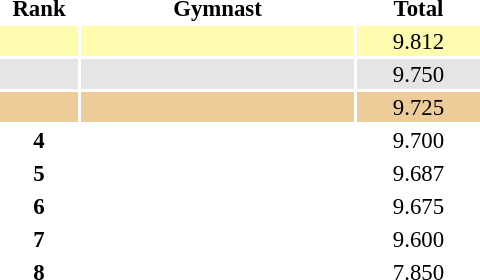<table class="sortable" style="text-align:center; font-size:95%">
<tr>
<th scope="col" style="width:50px;">Rank</th>
<th scope="col" style="width:180px;">Gymnast</th>
<th scope="col" style="width:80px;">Total</th>
</tr>
<tr style="background:#fffcaf;">
<th scope=row style="text-align:center"></th>
<td style="text-align:left;"></td>
<td>9.812</td>
</tr>
<tr style="background:#e5e5e5;">
<th scope=row style="text-align:center"></th>
<td style="text-align:left;"></td>
<td>9.750</td>
</tr>
<tr style="background:#ec9;">
<th scope=row style="text-align:center"></th>
<td style="text-align:left;"></td>
<td>9.725</td>
</tr>
<tr>
<th scope=row style="text-align:center">4</th>
<td style="text-align:left;"></td>
<td>9.700</td>
</tr>
<tr>
<th scope=row style="text-align:center">5</th>
<td style="text-align:left;"></td>
<td>9.687</td>
</tr>
<tr>
<th scope=row style="text-align:center">6</th>
<td style="text-align:left;"></td>
<td>9.675</td>
</tr>
<tr>
<th scope=row style="text-align:center">7</th>
<td style="text-align:left;"></td>
<td>9.600</td>
</tr>
<tr>
<th scope=row style="text-align:center">8</th>
<td style="text-align:left;"></td>
<td>7.850</td>
</tr>
</table>
